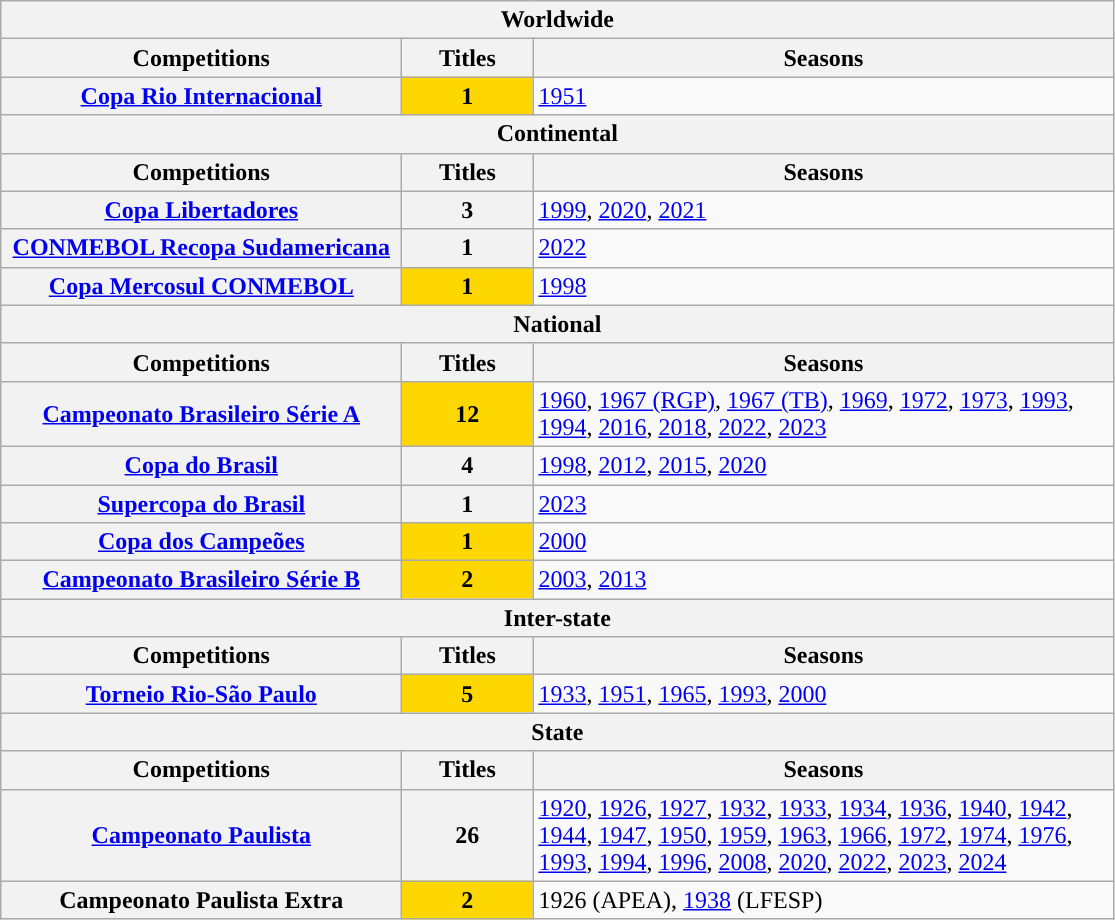<table class="wikitable sortable”">
<tr |->
<th colspan="3”">Worldwide</th>
</tr>
<tr>
<th style="width:260px">Competitions</th>
<th style="width:80px">Titles</th>
<th style="width:380px">Seasons</th>
</tr>
<tr>
<th style="text-align:center"><a href='#'>Copa Rio Internacional</a></th>
<td bgcolor="gold" style="text-align:center"><strong>1</strong></td>
<td align="left"><a href='#'>1951</a></td>
</tr>
<tr>
<th colspan="3">Continental</th>
</tr>
<tr>
<th style="width:260px">Competitions</th>
<th style="width:80px">Titles</th>
<th style="width:380px">Seasons</th>
</tr>
<tr>
<th style="text-align:center"><a href='#'>Copa Libertadores</a></th>
<th style="text-align:center">3</th>
<td align="left"><a href='#'>1999</a>, <a href='#'>2020</a>, <a href='#'>2021</a></td>
</tr>
<tr>
<th style="text-align:center"><a href='#'>CONMEBOL Recopa Sudamericana</a></th>
<th>1</th>
<td align="left"><a href='#'>2022</a></td>
</tr>
<tr>
<th style="text-align:center"><a href='#'>Copa Mercosul CONMEBOL</a></th>
<td bgcolor="gold" style="text-align:center"><strong>1</strong></td>
<td align="left"><a href='#'>1998</a></td>
</tr>
<tr>
<th colspan="3">National</th>
</tr>
<tr>
<th style="width:260px">Competitions</th>
<th style="width:80px">Titles</th>
<th style="width:380px">Seasons</th>
</tr>
<tr>
<th style="text-align:center"><a href='#'>Campeonato Brasileiro Série A</a></th>
<td bgcolor="gold" style="text-align:center"><strong>12</strong></td>
<td align="left"><a href='#'>1960</a>, <a href='#'>1967 (RGP)</a>, <a href='#'> 1967 (TB)</a>, <a href='#'>1969</a>, <a href='#'>1972</a>, <a href='#'>1973</a>, <a href='#'>1993</a>, <a href='#'>1994</a>, <a href='#'>2016</a>, <a href='#'>2018</a>, <a href='#'>2022</a>, <a href='#'>2023</a></td>
</tr>
<tr>
<th style="text-align:center"><a href='#'>Copa do Brasil</a></th>
<th>4</th>
<td align="left"><a href='#'>1998</a>, <a href='#'>2012</a>, <a href='#'>2015</a>, <a href='#'>2020</a></td>
</tr>
<tr>
<th style="text-align:center"><a href='#'>Supercopa do Brasil</a></th>
<th>1</th>
<td align="left"><a href='#'>2023</a></td>
</tr>
<tr>
<th style="text-align:center"><a href='#'>Copa dos Campeões</a></th>
<td bgcolor="gold" style="text-align:center"><strong>1</strong></td>
<td align="left"><a href='#'>2000</a></td>
</tr>
<tr>
<th style="text-align:center"><a href='#'>Campeonato Brasileiro Série B</a></th>
<td bgcolor="gold" style="text-align:center"><strong>2</strong></td>
<td align="left"><a href='#'>2003</a>, <a href='#'>2013</a></td>
</tr>
<tr>
<th colspan="3">Inter-state</th>
</tr>
<tr>
<th style="width:260px">Competitions</th>
<th style="width:80px">Titles</th>
<th style="width:380px">Seasons</th>
</tr>
<tr>
<th><a href='#'>Torneio Rio-São Paulo</a></th>
<td bgcolor="gold" style="text-align:center"><strong>5</strong></td>
<td align="left"><a href='#'>1933</a>, <a href='#'>1951</a>, <a href='#'>1965</a>, <a href='#'>1993</a>, <a href='#'>2000</a></td>
</tr>
<tr>
<th colspan="3">State</th>
</tr>
<tr>
<th style="width:260px">Competitions</th>
<th style="width:80px">Titles</th>
<th style="width:380px">Seasons</th>
</tr>
<tr>
<th style="text-align:center"><a href='#'>Campeonato Paulista</a></th>
<th>26</th>
<td align="left"><a href='#'>1920</a>, <a href='#'>1926</a>, <a href='#'>1927</a>, <a href='#'>1932</a>, <a href='#'>1933</a>, <a href='#'>1934</a>, <a href='#'>1936</a>, <a href='#'>1940</a>, <a href='#'>1942</a>, <a href='#'>1944</a>, <a href='#'>1947</a>, <a href='#'>1950</a>, <a href='#'>1959</a>, <a href='#'>1963</a>, <a href='#'>1966</a>, <a href='#'>1972</a>, <a href='#'>1974</a>, <a href='#'>1976</a>, <a href='#'>1993</a>, <a href='#'>1994</a>, <a href='#'>1996</a>, <a href='#'>2008</a>, <a href='#'>2020</a>, <a href='#'>2022</a>, <a href='#'>2023</a>, <a href='#'>2024</a></td>
</tr>
<tr>
<th>Campeonato Paulista Extra</th>
<td bgcolor="gold" style="text-align:center"><strong>2</strong></td>
<td align="left">1926 (APEA), <a href='#'>1938</a> (LFESP)</td>
</tr>
</table>
